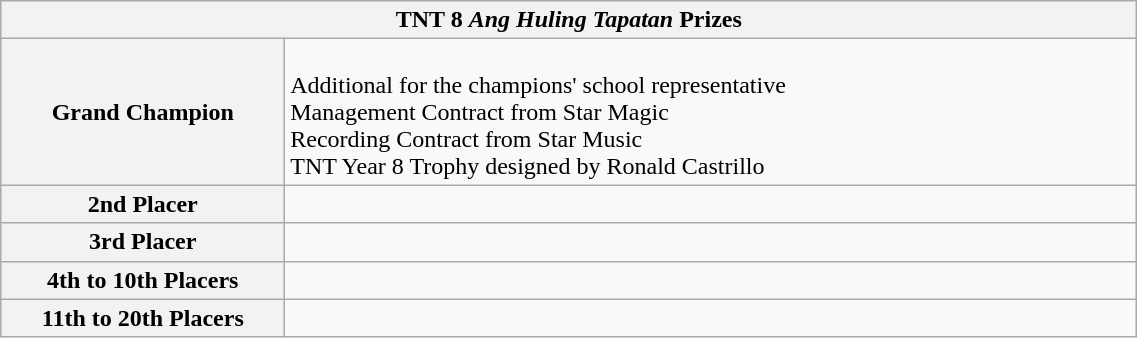<table class="wikitable mw-collapsible" style="width:60%;text-align:center;font-size:100%">
<tr>
<th colspan="2">TNT 8 <em>Ang Huling Tapatan</em> Prizes</th>
</tr>
<tr>
<th width="15%">Grand Champion</th>
<td width="45%" align="left"><strong></strong><br>Additional  for the champions' school representative<br>Management Contract from Star Magic<br>Recording Contract from Star Music<br>TNT Year 8 Trophy designed by Ronald Castrillo</td>
</tr>
<tr>
<th width="15%">2nd Placer</th>
<td width="45%" align="left"></td>
</tr>
<tr>
<th width="15%">3rd Placer</th>
<td width="45%" align="left"></td>
</tr>
<tr>
<th width="15%">4th to 10th Placers</th>
<td width="45%" align="left"></td>
</tr>
<tr>
<th width="15%">11th to 20th Placers</th>
<td width="45%" align="left"></td>
</tr>
</table>
